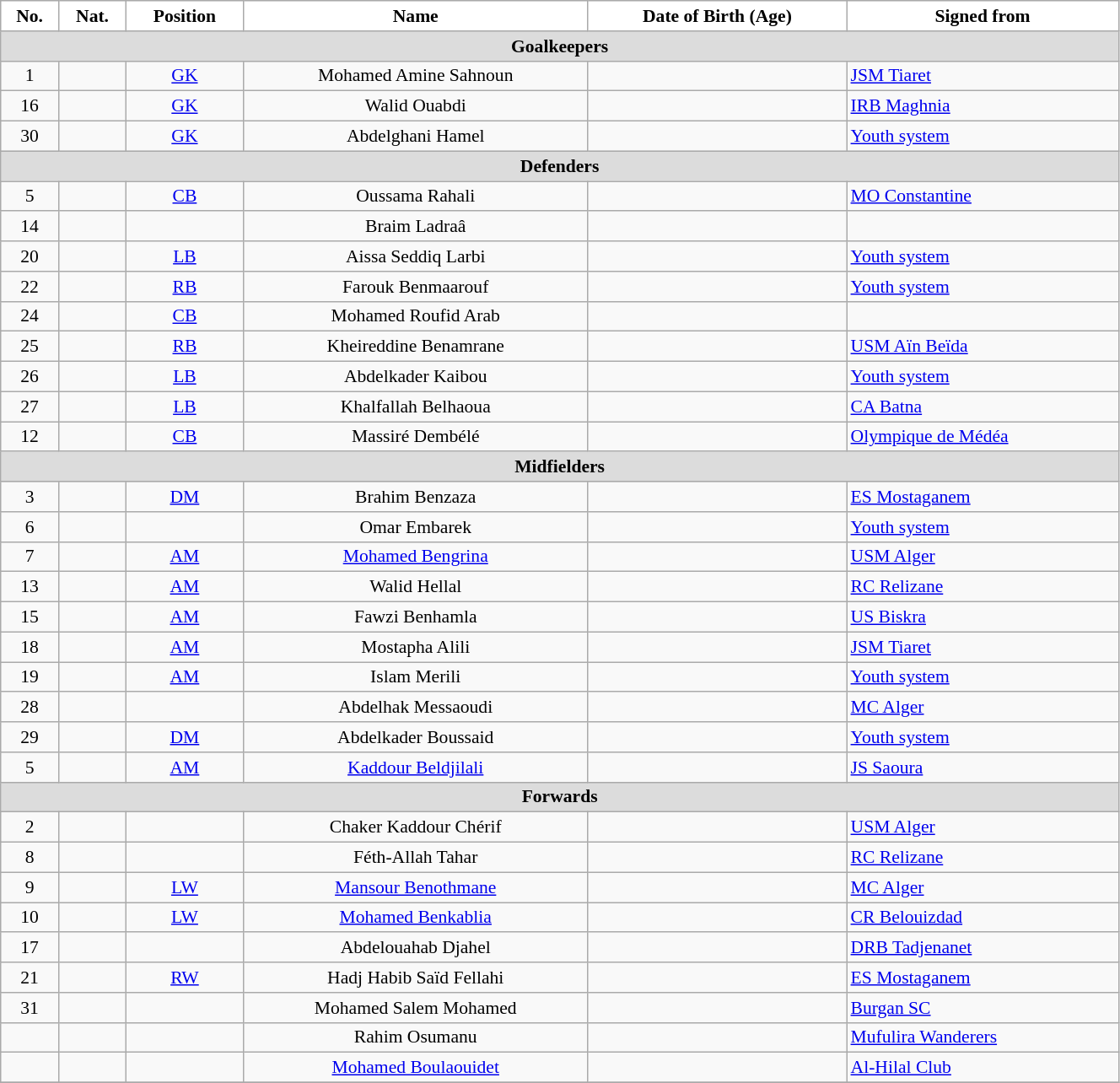<table class="wikitable" style="text-align:center; font-size:90%; width:70%">
<tr>
<th style="background:white; color:black; text-align:center;">No.</th>
<th style="background:white; color:black; text-align:center;">Nat.</th>
<th style="background:white; color:black; text-align:center;">Position</th>
<th style="background:white; color:black; text-align:center;">Name</th>
<th style="background:white; color:black; text-align:center;">Date of Birth (Age)</th>
<th style="background:white; color:black; text-align:center;">Signed from</th>
</tr>
<tr>
<th colspan=10 style="background:#DCDCDC; text-align:center;">Goalkeepers</th>
</tr>
<tr>
<td>1</td>
<td></td>
<td><a href='#'>GK</a></td>
<td>Mohamed Amine Sahnoun</td>
<td></td>
<td style="text-align:left"> <a href='#'>JSM Tiaret</a></td>
</tr>
<tr>
<td>16</td>
<td></td>
<td><a href='#'>GK</a></td>
<td>Walid Ouabdi</td>
<td></td>
<td style="text-align:left"> <a href='#'>IRB Maghnia</a></td>
</tr>
<tr>
<td>30</td>
<td></td>
<td><a href='#'>GK</a></td>
<td>Abdelghani Hamel</td>
<td></td>
<td style="text-align:left"> <a href='#'>Youth system</a></td>
</tr>
<tr>
<th colspan=10 style="background:#DCDCDC; text-align:center;">Defenders</th>
</tr>
<tr>
<td>5</td>
<td></td>
<td><a href='#'>CB</a></td>
<td>Oussama Rahali</td>
<td></td>
<td style="text-align:left"> <a href='#'>MO Constantine</a></td>
</tr>
<tr>
<td>14</td>
<td></td>
<td></td>
<td>Braim Ladraâ</td>
<td></td>
<td style="text-align:left"></td>
</tr>
<tr>
<td>20</td>
<td></td>
<td><a href='#'>LB</a></td>
<td>Aissa Seddiq Larbi</td>
<td></td>
<td style="text-align:left"> <a href='#'>Youth system</a></td>
</tr>
<tr>
<td>22</td>
<td></td>
<td><a href='#'>RB</a></td>
<td>Farouk Benmaarouf</td>
<td></td>
<td style="text-align:left"> <a href='#'>Youth system</a></td>
</tr>
<tr>
<td>24</td>
<td></td>
<td><a href='#'>CB</a></td>
<td>Mohamed Roufid Arab</td>
<td></td>
<td style="text-align:left"></td>
</tr>
<tr>
<td>25</td>
<td></td>
<td><a href='#'>RB</a></td>
<td>Kheireddine Benamrane</td>
<td></td>
<td style="text-align:left"> <a href='#'>USM Aïn Beïda</a></td>
</tr>
<tr>
<td>26</td>
<td></td>
<td><a href='#'>LB</a></td>
<td>Abdelkader Kaibou</td>
<td></td>
<td style="text-align:left"> <a href='#'>Youth system</a></td>
</tr>
<tr>
<td>27</td>
<td></td>
<td><a href='#'>LB</a></td>
<td>Khalfallah Belhaoua</td>
<td></td>
<td style="text-align:left"> <a href='#'>CA Batna</a></td>
</tr>
<tr>
<td>12</td>
<td></td>
<td><a href='#'>CB</a></td>
<td>Massiré Dembélé</td>
<td></td>
<td style="text-align:left"> <a href='#'>Olympique de Médéa</a></td>
</tr>
<tr>
<th colspan=10 style="background:#DCDCDC; text-align:center;">Midfielders</th>
</tr>
<tr>
<td>3</td>
<td></td>
<td><a href='#'>DM</a></td>
<td>Brahim Benzaza</td>
<td></td>
<td style="text-align:left"> <a href='#'>ES Mostaganem</a></td>
</tr>
<tr>
<td>6</td>
<td></td>
<td></td>
<td>Omar Embarek</td>
<td></td>
<td style="text-align:left"> <a href='#'>Youth system</a></td>
</tr>
<tr>
<td>7</td>
<td></td>
<td><a href='#'>AM</a></td>
<td><a href='#'>Mohamed Bengrina</a></td>
<td></td>
<td style="text-align:left"> <a href='#'>USM Alger</a></td>
</tr>
<tr>
<td>13</td>
<td></td>
<td><a href='#'>AM</a></td>
<td>Walid Hellal</td>
<td></td>
<td style="text-align:left"> <a href='#'>RC Relizane</a></td>
</tr>
<tr>
<td>15</td>
<td></td>
<td><a href='#'>AM</a></td>
<td>Fawzi Benhamla</td>
<td></td>
<td style="text-align:left"> <a href='#'>US Biskra</a></td>
</tr>
<tr>
<td>18</td>
<td></td>
<td><a href='#'>AM</a></td>
<td>Mostapha Alili</td>
<td></td>
<td style="text-align:left"> <a href='#'>JSM Tiaret</a></td>
</tr>
<tr>
<td>19</td>
<td></td>
<td><a href='#'>AM</a></td>
<td>Islam Merili</td>
<td></td>
<td style="text-align:left"> <a href='#'>Youth system</a></td>
</tr>
<tr>
<td>28</td>
<td></td>
<td></td>
<td>Abdelhak Messaoudi</td>
<td></td>
<td style="text-align:left"> <a href='#'>MC Alger</a></td>
</tr>
<tr>
<td>29</td>
<td></td>
<td><a href='#'>DM</a></td>
<td>Abdelkader Boussaid</td>
<td></td>
<td style="text-align:left"> <a href='#'>Youth system</a></td>
</tr>
<tr>
<td>5</td>
<td></td>
<td><a href='#'>AM</a></td>
<td><a href='#'>Kaddour Beldjilali</a></td>
<td></td>
<td style="text-align:left"> <a href='#'>JS Saoura</a></td>
</tr>
<tr>
<th colspan=10 style="background:#DCDCDC; text-align:center;">Forwards</th>
</tr>
<tr>
<td>2</td>
<td></td>
<td></td>
<td>Chaker Kaddour Chérif</td>
<td></td>
<td style="text-align:left"> <a href='#'>USM Alger</a></td>
</tr>
<tr>
<td>8</td>
<td></td>
<td></td>
<td>Féth-Allah Tahar</td>
<td></td>
<td style="text-align:left"> <a href='#'>RC Relizane</a></td>
</tr>
<tr>
<td>9</td>
<td></td>
<td><a href='#'>LW</a></td>
<td><a href='#'>Mansour Benothmane</a></td>
<td></td>
<td style="text-align:left"> <a href='#'>MC Alger</a></td>
</tr>
<tr>
<td>10</td>
<td></td>
<td><a href='#'>LW</a></td>
<td><a href='#'>Mohamed Benkablia</a></td>
<td></td>
<td style="text-align:left"> <a href='#'>CR Belouizdad</a></td>
</tr>
<tr>
<td>17</td>
<td></td>
<td></td>
<td>Abdelouahab Djahel</td>
<td></td>
<td style="text-align:left"> <a href='#'>DRB Tadjenanet</a></td>
</tr>
<tr>
<td>21</td>
<td></td>
<td><a href='#'>RW</a></td>
<td>Hadj Habib Saïd Fellahi</td>
<td></td>
<td style="text-align:left"> <a href='#'>ES Mostaganem</a></td>
</tr>
<tr>
<td>31</td>
<td></td>
<td></td>
<td>Mohamed Salem Mohamed</td>
<td></td>
<td style="text-align:left"> <a href='#'>Burgan SC</a></td>
</tr>
<tr>
<td></td>
<td></td>
<td></td>
<td>Rahim Osumanu</td>
<td></td>
<td style="text-align:left"> <a href='#'>Mufulira Wanderers</a></td>
</tr>
<tr>
<td></td>
<td></td>
<td></td>
<td><a href='#'>Mohamed Boulaouidet</a></td>
<td></td>
<td style="text-align:left"> <a href='#'>Al-Hilal Club</a></td>
</tr>
<tr>
</tr>
</table>
